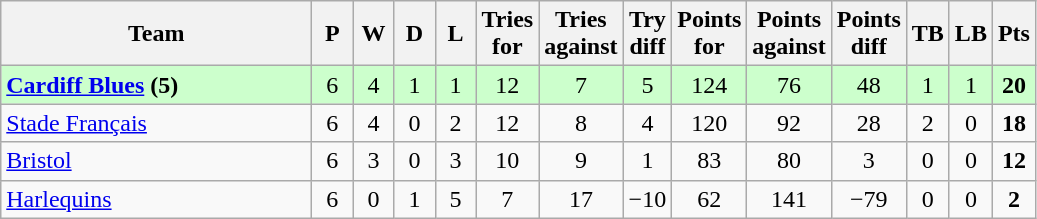<table class="wikitable" style="text-align: center;">
<tr>
<th width="200">Team</th>
<th width="20">P</th>
<th width="20">W</th>
<th width="20">D</th>
<th width="20">L</th>
<th width="20">Tries for</th>
<th width="20">Tries against</th>
<th width="20">Try diff</th>
<th width="20">Points for</th>
<th width="20">Points against</th>
<th width="25">Points diff</th>
<th width="20">TB</th>
<th width="20">LB</th>
<th width="20">Pts</th>
</tr>
<tr bgcolor="#ccffcc">
<td align=left> <strong><a href='#'>Cardiff Blues</a> (5)</strong></td>
<td>6</td>
<td>4</td>
<td>1</td>
<td>1</td>
<td>12</td>
<td>7</td>
<td>5</td>
<td>124</td>
<td>76</td>
<td>48</td>
<td>1</td>
<td>1</td>
<td><strong>20</strong></td>
</tr>
<tr>
<td align=left> <a href='#'>Stade Français</a></td>
<td>6</td>
<td>4</td>
<td>0</td>
<td>2</td>
<td>12</td>
<td>8</td>
<td>4</td>
<td>120</td>
<td>92</td>
<td>28</td>
<td>2</td>
<td>0</td>
<td><strong>18</strong></td>
</tr>
<tr>
<td align=left> <a href='#'>Bristol</a></td>
<td>6</td>
<td>3</td>
<td>0</td>
<td>3</td>
<td>10</td>
<td>9</td>
<td>1</td>
<td>83</td>
<td>80</td>
<td>3</td>
<td>0</td>
<td>0</td>
<td><strong>12</strong></td>
</tr>
<tr>
<td align=left> <a href='#'>Harlequins</a></td>
<td>6</td>
<td>0</td>
<td>1</td>
<td>5</td>
<td>7</td>
<td>17</td>
<td>−10</td>
<td>62</td>
<td>141</td>
<td>−79</td>
<td>0</td>
<td>0</td>
<td><strong>2</strong></td>
</tr>
</table>
